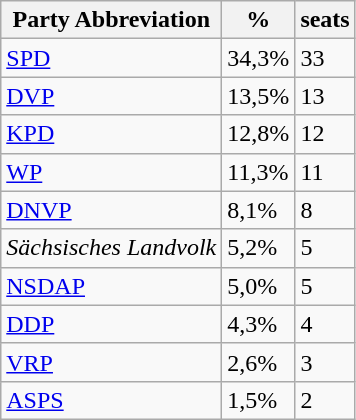<table class="wikitable">
<tr>
<th>Party Abbreviation</th>
<th>%</th>
<th>seats</th>
</tr>
<tr>
<td><a href='#'>SPD</a></td>
<td>34,3%</td>
<td>33</td>
</tr>
<tr>
<td><a href='#'>DVP</a></td>
<td>13,5%</td>
<td>13</td>
</tr>
<tr>
<td><a href='#'>KPD</a></td>
<td>12,8%</td>
<td>12</td>
</tr>
<tr>
<td><a href='#'>WP</a></td>
<td>11,3%</td>
<td>11</td>
</tr>
<tr>
<td><a href='#'>DNVP</a></td>
<td>8,1%</td>
<td>8</td>
</tr>
<tr>
<td><em>Sächsisches Landvolk</em></td>
<td>5,2%</td>
<td>5</td>
</tr>
<tr>
<td><a href='#'>NSDAP</a></td>
<td>5,0%</td>
<td>5</td>
</tr>
<tr>
<td><a href='#'>DDP</a></td>
<td>4,3%</td>
<td>4</td>
</tr>
<tr>
<td><a href='#'>VRP</a></td>
<td>2,6%</td>
<td>3</td>
</tr>
<tr>
<td><a href='#'>ASPS</a></td>
<td>1,5%</td>
<td>2</td>
</tr>
</table>
